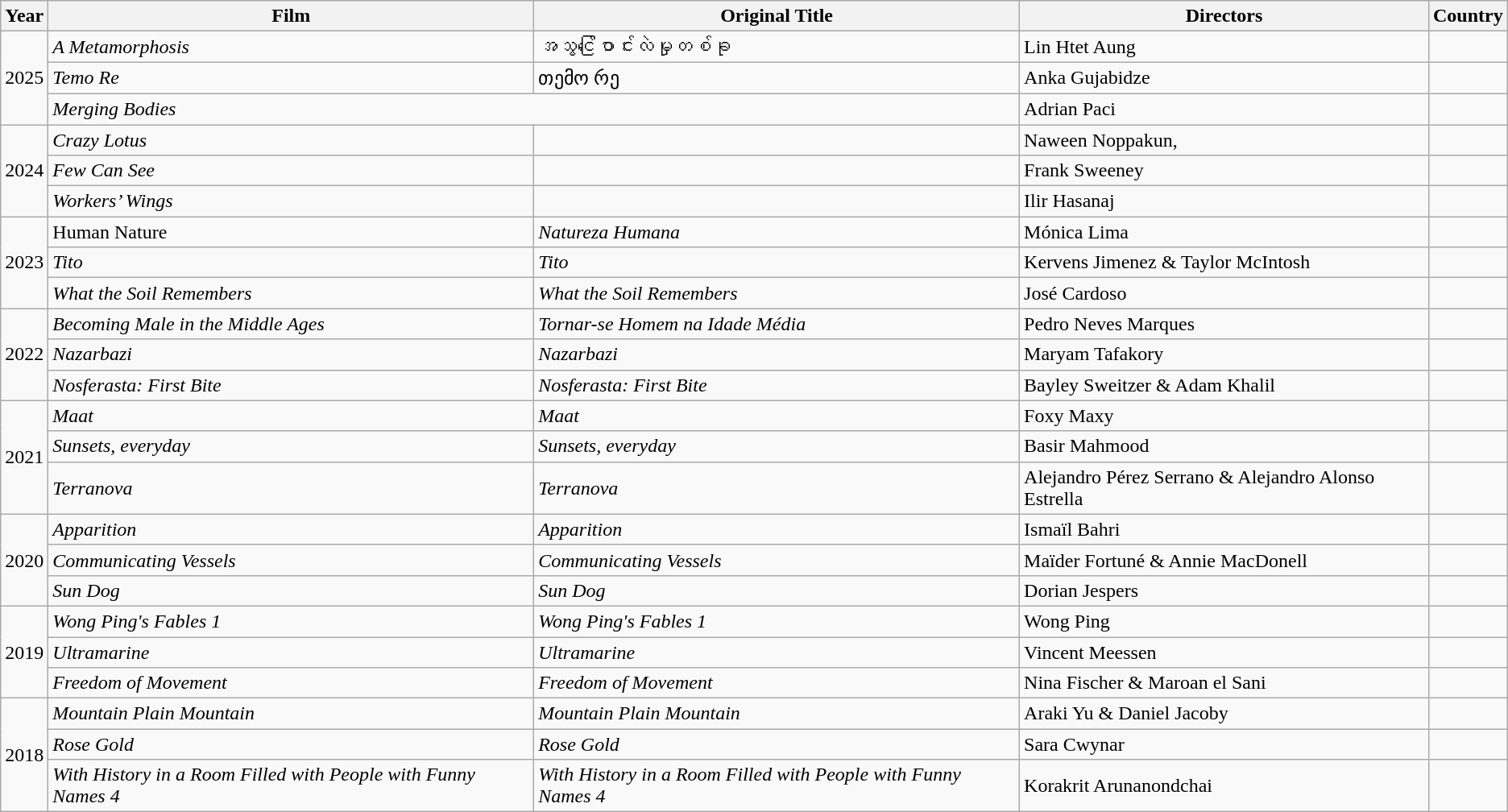<table class="wikitable sortable">
<tr>
<th>Year</th>
<th>Film</th>
<th>Original Title</th>
<th>Directors</th>
<th>Country</th>
</tr>
<tr>
<td rowspan="3">2025</td>
<td><em>A Metamorphosis</em></td>
<td>အသွင်ပြောင်းလဲမှုတစ်ခု</td>
<td>Lin Htet Aung</td>
<td></td>
</tr>
<tr>
<td><em>Temo Re</em></td>
<td>თემო რე</td>
<td>Anka Gujabidze</td>
<td></td>
</tr>
<tr>
<td colspan=2><em>Merging Bodies</em></td>
<td>Adrian Paci</td>
<td></td>
</tr>
<tr>
<td rowspan="3">2024</td>
<td><em>Crazy Lotus</em></td>
<td></td>
<td>Naween Noppakun,</td>
<td></td>
</tr>
<tr>
<td><em>Few Can See</em></td>
<td></td>
<td>Frank Sweeney</td>
<td></td>
</tr>
<tr>
<td><em>Workers’ Wings</em></td>
<td></td>
<td>Ilir Hasanaj</td>
<td></td>
</tr>
<tr>
<td rowspan="3">2023</td>
<td>Human Nature</td>
<td><em>Natureza Humana</em></td>
<td>Mónica Lima</td>
<td><br></td>
</tr>
<tr>
<td><em>Tito</em></td>
<td><em>Tito</em></td>
<td>Kervens Jimenez & Taylor McIntosh</td>
<td></td>
</tr>
<tr>
<td><em>What the Soil Remembers</em></td>
<td><em>What the Soil Remembers</em></td>
<td>José Cardoso</td>
<td><br></td>
</tr>
<tr>
<td rowspan="3">2022</td>
<td><em>Becoming Male in the Middle Ages</em></td>
<td><em>Tornar-se Homem na Idade Média</em></td>
<td>Pedro Neves Marques</td>
<td></td>
</tr>
<tr>
<td><em>Nazarbazi</em></td>
<td><em>Nazarbazi</em></td>
<td>Maryam Tafakory</td>
<td></td>
</tr>
<tr>
<td><em>Nosferasta: First Bite</em></td>
<td><em>Nosferasta: First Bite</em></td>
<td>Bayley Sweitzer & Adam Khalil</td>
<td></td>
</tr>
<tr>
<td rowspan="3">2021</td>
<td><em>Maat</em></td>
<td><em>Maat</em></td>
<td>Foxy Maxy</td>
<td></td>
</tr>
<tr>
<td><em>Sunsets, everyday </em></td>
<td><em>Sunsets, everyday</em></td>
<td>Basir Mahmood</td>
<td></td>
</tr>
<tr>
<td><em>Terranova</em></td>
<td><em>Terranova</em></td>
<td>Alejandro Pérez Serrano & Alejandro Alonso Estrella</td>
<td></td>
</tr>
<tr>
<td rowspan="3">2020</td>
<td><em>Apparition</em></td>
<td><em>Apparition</em></td>
<td>Ismaïl Bahri</td>
<td></td>
</tr>
<tr>
<td><em>Communicating Vessels</em></td>
<td><em>Communicating Vessels</em></td>
<td>Maïder Fortuné & Annie MacDonell</td>
<td></td>
</tr>
<tr>
<td><em>Sun Dog</em></td>
<td><em>Sun Dog</em></td>
<td>Dorian Jespers</td>
<td><br></td>
</tr>
<tr>
<td rowspan="3">2019</td>
<td><em>Wong Ping's Fables 1</em></td>
<td><em>Wong Ping's Fables 1</em></td>
<td>Wong Ping</td>
<td></td>
</tr>
<tr>
<td><em>Ultramarine </em></td>
<td><em>Ultramarine</em></td>
<td>Vincent Meessen</td>
<td><br>
</td>
</tr>
<tr>
<td><em>Freedom of Movement</em></td>
<td><em>Freedom of Movement</em></td>
<td>Nina Fischer & Maroan el Sani</td>
<td><br></td>
</tr>
<tr>
<td rowspan="3">2018</td>
<td><em>Mountain Plain Mountain</em></td>
<td><em>Mountain Plain Mountain</em></td>
<td>Araki Yu & Daniel Jacoby</td>
<td></td>
</tr>
<tr>
<td><em>Rose Gold </em></td>
<td><em>Rose Gold</em></td>
<td>Sara Cwynar</td>
<td></td>
</tr>
<tr>
<td><em>With History in a Room Filled with People with Funny Names 4</em></td>
<td><em>With History in a Room Filled with People with Funny Names 4</em></td>
<td>Korakrit Arunanondchai</td>
<td></td>
</tr>
</table>
